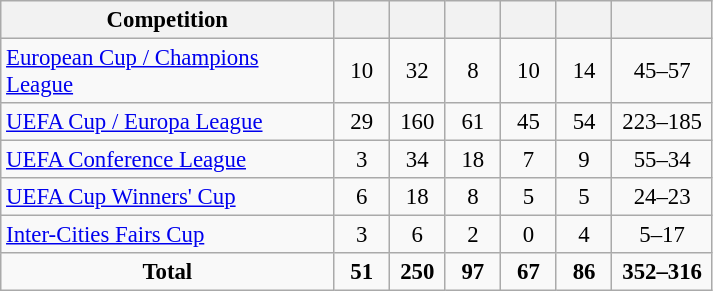<table class="wikitable" style="text-align: center; font-size:95%">
<tr>
<th style="width:215px;">Competition</th>
<th style="width:30px;"></th>
<th style="width:30px;"></th>
<th style="width:30px;"></th>
<th style="width:30px;"></th>
<th style="width:30px;"></th>
<th style="width:60px;"></th>
</tr>
<tr>
<td align="left"><a href='#'>European Cup / Champions League</a></td>
<td>10</td>
<td>32</td>
<td>8</td>
<td>10</td>
<td>14</td>
<td>45–57</td>
</tr>
<tr>
<td align="left"><a href='#'>UEFA Cup / Europa League</a></td>
<td>29</td>
<td>160</td>
<td>61</td>
<td>45</td>
<td>54</td>
<td>223–185</td>
</tr>
<tr>
<td align="left"><a href='#'>UEFA Conference League</a></td>
<td>3</td>
<td>34</td>
<td>18</td>
<td>7</td>
<td>9</td>
<td>55–34</td>
</tr>
<tr>
<td align="left"><a href='#'>UEFA Cup Winners' Cup</a></td>
<td>6</td>
<td>18</td>
<td>8</td>
<td>5</td>
<td>5</td>
<td>24–23</td>
</tr>
<tr>
<td align="left"><a href='#'>Inter-Cities Fairs Cup</a></td>
<td>3</td>
<td>6</td>
<td>2</td>
<td>0</td>
<td>4</td>
<td>5–17</td>
</tr>
<tr>
<td><strong>Total</strong></td>
<td><strong>51</strong></td>
<td><strong>250</strong></td>
<td><strong>97</strong></td>
<td><strong>67</strong></td>
<td><strong>86</strong></td>
<td><strong>352–316</strong></td>
</tr>
</table>
